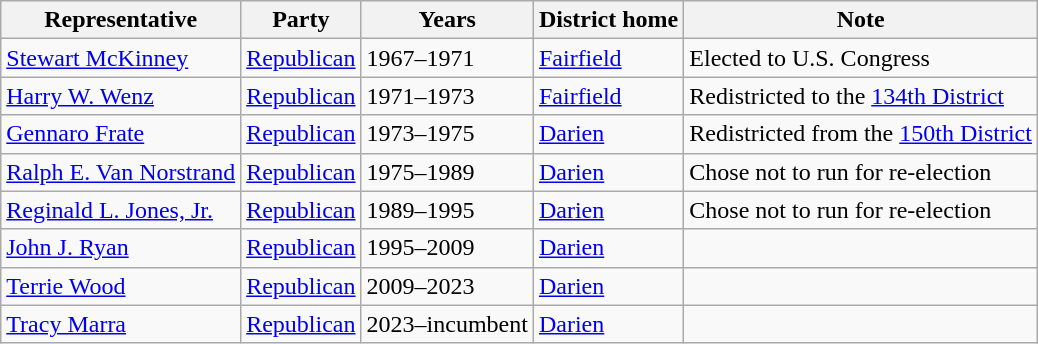<table class=wikitable>
<tr valign=bottom>
<th>Representative</th>
<th>Party</th>
<th>Years</th>
<th>District home</th>
<th>Note</th>
</tr>
<tr>
<td><a href='#'>Stewart McKinney</a></td>
<td><a href='#'>Republican</a></td>
<td>1967–1971</td>
<td><a href='#'>Fairfield</a></td>
<td>Elected to U.S. Congress</td>
</tr>
<tr>
<td><a href='#'>Harry W. Wenz</a></td>
<td><a href='#'>Republican</a></td>
<td>1971–1973</td>
<td><a href='#'>Fairfield</a></td>
<td>Redistricted to the <a href='#'>134th District</a></td>
</tr>
<tr>
<td><a href='#'>Gennaro Frate</a></td>
<td><a href='#'>Republican</a></td>
<td>1973–1975</td>
<td><a href='#'>Darien</a></td>
<td>Redistricted from the <a href='#'>150th District</a></td>
</tr>
<tr>
<td><a href='#'>Ralph E. Van Norstrand</a></td>
<td><a href='#'>Republican</a></td>
<td>1975–1989</td>
<td><a href='#'>Darien</a></td>
<td>Chose not to run for re-election</td>
</tr>
<tr>
<td><a href='#'>Reginald L. Jones, Jr.</a></td>
<td><a href='#'>Republican</a></td>
<td>1989–1995</td>
<td><a href='#'>Darien</a></td>
<td>Chose not to run for re-election</td>
</tr>
<tr>
<td><a href='#'>John J. Ryan</a></td>
<td><a href='#'>Republican</a></td>
<td>1995–2009</td>
<td><a href='#'>Darien</a></td>
<td></td>
</tr>
<tr>
<td><a href='#'>Terrie Wood</a></td>
<td><a href='#'>Republican</a></td>
<td>2009–2023</td>
<td><a href='#'>Darien</a></td>
<td></td>
</tr>
<tr>
<td><a href='#'>Tracy Marra</a></td>
<td><a href='#'>Republican</a></td>
<td>2023–incumbent</td>
<td><a href='#'>Darien</a></td>
<td></td>
</tr>
</table>
